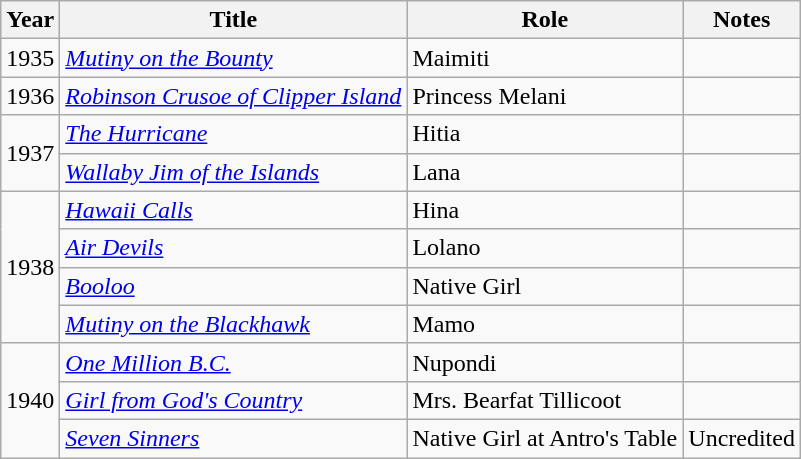<table class="wikitable sortable">
<tr>
<th>Year</th>
<th>Title</th>
<th>Role</th>
<th>Notes</th>
</tr>
<tr>
<td>1935</td>
<td><em><a href='#'>Mutiny on the Bounty</a></em></td>
<td>Maimiti</td>
<td></td>
</tr>
<tr>
<td>1936</td>
<td><em><a href='#'>Robinson Crusoe of Clipper Island</a></em></td>
<td>Princess Melani</td>
<td></td>
</tr>
<tr>
<td rowspan=2>1937</td>
<td><em><a href='#'>The Hurricane</a></em></td>
<td>Hitia</td>
<td></td>
</tr>
<tr>
<td><em><a href='#'>Wallaby Jim of the Islands</a></em></td>
<td>Lana</td>
<td></td>
</tr>
<tr>
<td rowspan=4>1938</td>
<td><em><a href='#'>Hawaii Calls</a></em></td>
<td>Hina</td>
<td></td>
</tr>
<tr>
<td><em><a href='#'>Air Devils</a></em></td>
<td>Lolano</td>
<td></td>
</tr>
<tr>
<td><em><a href='#'>Booloo</a></em></td>
<td>Native Girl</td>
<td></td>
</tr>
<tr>
<td><em><a href='#'>Mutiny on the Blackhawk</a></em></td>
<td>Mamo</td>
<td></td>
</tr>
<tr>
<td rowspan=3>1940</td>
<td><em><a href='#'>One Million B.C.</a></em></td>
<td>Nupondi</td>
<td></td>
</tr>
<tr>
<td><em><a href='#'>Girl from God's Country</a></em></td>
<td>Mrs. Bearfat Tillicoot</td>
<td></td>
</tr>
<tr>
<td><em><a href='#'>Seven Sinners</a></em></td>
<td>Native Girl at Antro's Table</td>
<td>Uncredited</td>
</tr>
</table>
